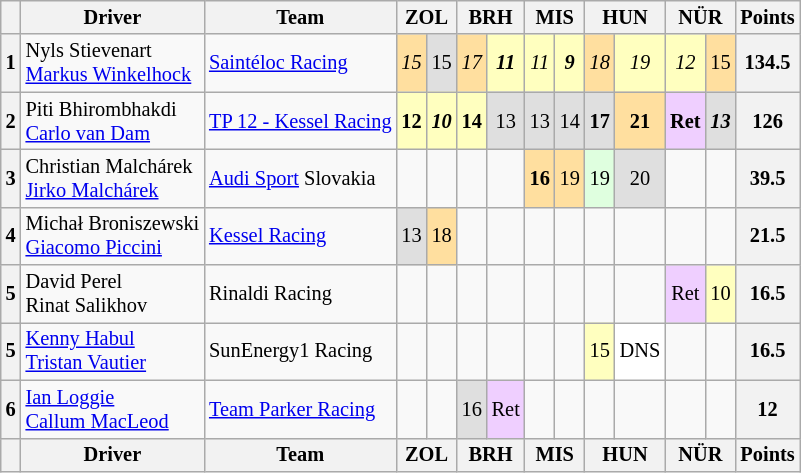<table class="wikitable" style="font-size: 85%; text-align:center;">
<tr>
<th></th>
<th>Driver</th>
<th>Team</th>
<th colspan=2>ZOL<br></th>
<th colspan=2>BRH<br></th>
<th colspan=2>MIS<br></th>
<th colspan=2>HUN<br></th>
<th colspan=2>NÜR<br></th>
<th>Points</th>
</tr>
<tr>
<th>1</th>
<td align=left> Nyls Stievenart<br> <a href='#'>Markus Winkelhock</a></td>
<td align=left> <a href='#'>Saintéloc Racing</a></td>
<td style="background:#FFDF9F;"><em>15</em></td>
<td style="background:#DFDFDF;">15</td>
<td style="background:#FFDF9F;"><em>17</em></td>
<td style="background:#FFFFBF;"><strong><em>11</em></strong></td>
<td style="background:#FFFFBF;"><em>11</em></td>
<td style="background:#FFFFBF;"><strong><em>9</em></strong></td>
<td style="background:#FFDF9F;"><em>18</em></td>
<td style="background:#FFFFBF;"><em>19</em></td>
<td style="background:#FFFFBF;"><em>12</em></td>
<td style="background:#FFDF9F;">15</td>
<th>134.5</th>
</tr>
<tr>
<th>2</th>
<td align=left> Piti Bhirombhakdi<br> <a href='#'>Carlo van Dam</a></td>
<td align=left> <a href='#'>TP 12 - Kessel Racing</a></td>
<td style="background:#FFFFBF;"><strong>12</strong></td>
<td style="background:#FFFFBF;"><strong><em>10</em></strong></td>
<td style="background:#FFFFBF;"><strong>14</strong></td>
<td style="background:#DFDFDF;">13</td>
<td style="background:#DFDFDF;">13</td>
<td style="background:#DFDFDF;">14</td>
<td style="background:#DFDFDF;"><strong>17</strong></td>
<td style="background:#FFDF9F;"><strong>21</strong></td>
<td style="background:#EFCFFF;"><strong>Ret</strong></td>
<td style="background:#DFDFDF;"><strong><em>13</em></strong></td>
<th>126</th>
</tr>
<tr>
<th>3</th>
<td align=left> Christian Malchárek<br> <a href='#'>Jirko Malchárek</a></td>
<td align=left> <a href='#'>Audi Sport</a> Slovakia</td>
<td></td>
<td></td>
<td></td>
<td></td>
<td style="background:#FFDF9F;"><strong>16</strong></td>
<td style="background:#FFDF9F;">19</td>
<td style="background:#DFFFDF;">19</td>
<td style="background:#DFDFDF;">20</td>
<td></td>
<td></td>
<th>39.5</th>
</tr>
<tr>
<th>4</th>
<td align=left> Michał Broniszewski<br> <a href='#'>Giacomo Piccini</a></td>
<td align=left> <a href='#'>Kessel Racing</a></td>
<td style="background:#DFDFDF;">13</td>
<td style="background:#FFDF9F;">18</td>
<td></td>
<td></td>
<td></td>
<td></td>
<td></td>
<td></td>
<td></td>
<td></td>
<th>21.5</th>
</tr>
<tr>
<th>5</th>
<td align=left> David Perel<br> Rinat Salikhov</td>
<td align=left> Rinaldi Racing</td>
<td></td>
<td></td>
<td></td>
<td></td>
<td></td>
<td></td>
<td></td>
<td></td>
<td style="background:#EFCFFF;">Ret</td>
<td style="background:#FFFFBF;">10</td>
<th>16.5</th>
</tr>
<tr>
<th>5</th>
<td align=left> <a href='#'>Kenny Habul</a><br> <a href='#'>Tristan Vautier</a></td>
<td align=left> SunEnergy1 Racing</td>
<td></td>
<td></td>
<td></td>
<td></td>
<td></td>
<td></td>
<td style="background:#FFFFBF;">15</td>
<td style="background:#FFFFFF;">DNS</td>
<td></td>
<td></td>
<th>16.5</th>
</tr>
<tr>
<th>6</th>
<td align=left> <a href='#'>Ian Loggie</a><br> <a href='#'>Callum MacLeod</a></td>
<td align=left> <a href='#'>Team Parker Racing</a></td>
<td></td>
<td></td>
<td style="background:#DFDFDF;">16</td>
<td style="background:#EFCFFF;">Ret</td>
<td></td>
<td></td>
<td></td>
<td></td>
<td></td>
<td></td>
<th>12</th>
</tr>
<tr valign="top">
<th valign=middle></th>
<th valign=middle>Driver</th>
<th valign=middle>Team</th>
<th colspan=2>ZOL<br></th>
<th colspan=2>BRH<br></th>
<th colspan=2>MIS<br></th>
<th colspan=2>HUN<br></th>
<th colspan=2>NÜR<br></th>
<th valign=middle>Points</th>
</tr>
</table>
